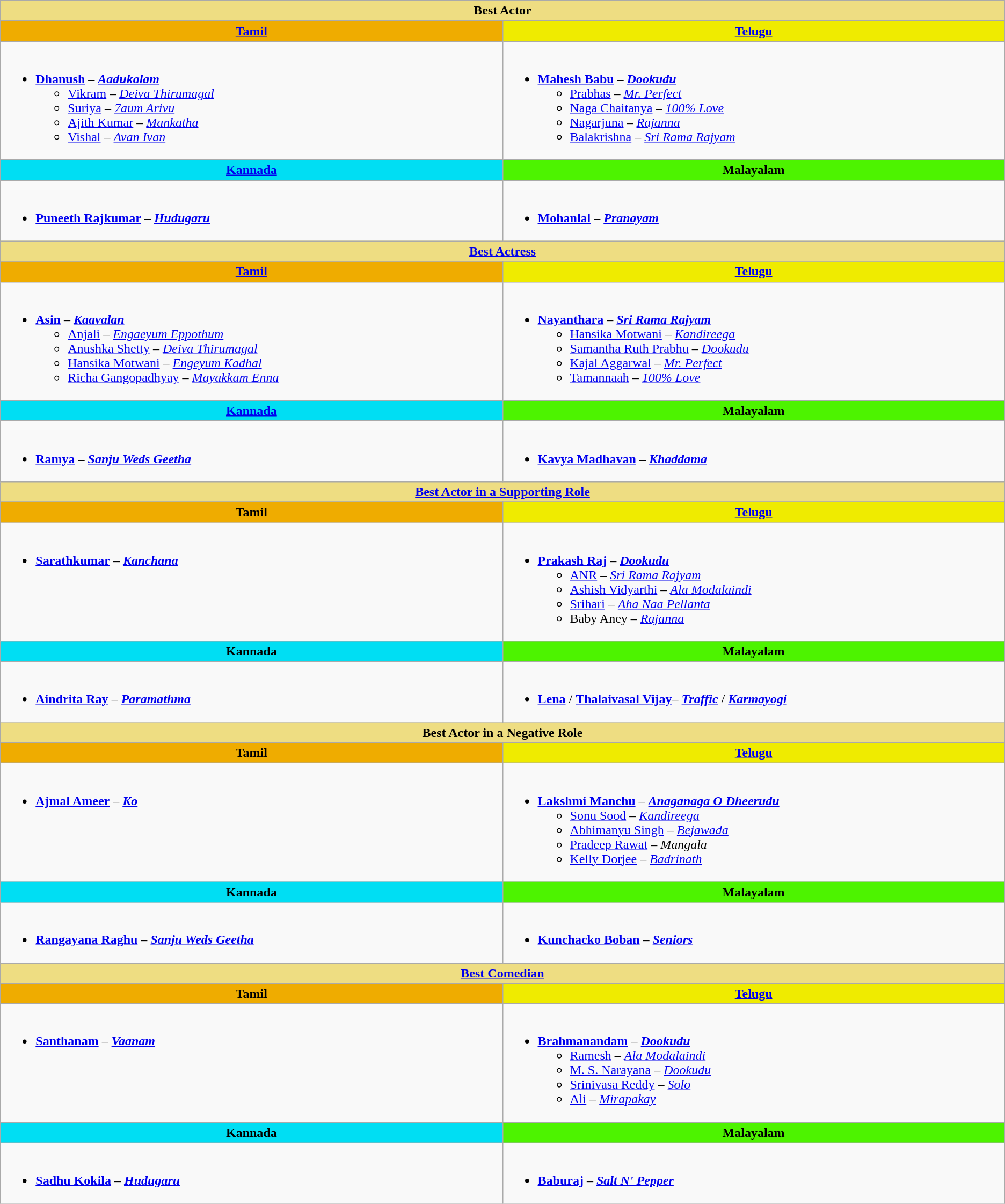<table class="wikitable" |>
<tr>
<th rowspan="1" colspan="2" style="background:#EEDD82;width: 3000px;" !align="center"><strong>Best Actor</strong></th>
</tr>
<tr>
</tr>
<tr>
<th style="background:#efac00;width: 50%" !align="center"><a href='#'>Tamil</a></th>
<th style="background:#efeb00;" !align="center"><a href='#'>Telugu</a></th>
</tr>
<tr>
<td valign="top"><br><ul><li><strong><a href='#'>Dhanush</a></strong> – <strong><em><a href='#'>Aadukalam</a></em></strong><ul><li><a href='#'>Vikram</a> – <em><a href='#'>Deiva Thirumagal</a></em></li><li><a href='#'>Suriya</a> – <em><a href='#'>7aum Arivu</a></em></li><li><a href='#'>Ajith Kumar</a> – <em><a href='#'>Mankatha</a></em></li><li><a href='#'>Vishal</a> – <em><a href='#'>Avan Ivan</a></em></li></ul></li></ul></td>
<td valign="top"><br><ul><li><strong><a href='#'>Mahesh Babu</a></strong> – <strong><em><a href='#'>Dookudu</a></em></strong><ul><li><a href='#'>Prabhas</a> – <em><a href='#'>Mr. Perfect</a></em></li><li><a href='#'>Naga Chaitanya</a> – <em><a href='#'>100% Love</a></em></li><li><a href='#'>Nagarjuna</a> – <em><a href='#'>Rajanna</a></em></li><li><a href='#'>Balakrishna</a> – <em><a href='#'>Sri Rama Rajyam</a></em></li></ul></li></ul></td>
</tr>
<tr>
<th style="background:#00def3;" ! align="center"><a href='#'>Kannada</a></th>
<th style="background:#4df300;" ! align="center">Malayalam</th>
</tr>
<tr>
<td><br><ul><li><strong><a href='#'>Puneeth Rajkumar</a></strong> – <strong><em><a href='#'>Hudugaru</a></em></strong></li></ul></td>
<td><br><ul><li><strong><a href='#'>Mohanlal</a></strong> – <strong><em><a href='#'>Pranayam</a></em></strong></li></ul></td>
</tr>
<tr>
<th rowspan="1" colspan="2" style="background:#EEDD82;" !align="center"><a href='#'>Best Actress</a></th>
</tr>
<tr>
</tr>
<tr>
<th style="background:#efac00;" !align="center"><a href='#'>Tamil</a></th>
<th style="background:#efeb00;" !align="center"><a href='#'>Telugu</a></th>
</tr>
<tr>
<td valign="top"><br><ul><li><strong><a href='#'>Asin</a></strong> – <strong><em><a href='#'>Kaavalan</a></em></strong><ul><li><a href='#'>Anjali</a> – <em><a href='#'>Engaeyum Eppothum</a></em></li><li><a href='#'>Anushka Shetty</a> – <em><a href='#'>Deiva Thirumagal</a></em></li><li><a href='#'>Hansika Motwani</a> – <em><a href='#'>Engeyum Kadhal</a></em></li><li><a href='#'>Richa Gangopadhyay</a> – <em><a href='#'>Mayakkam Enna</a></em></li></ul></li></ul></td>
<td valign="top"><br><ul><li><strong><a href='#'>Nayanthara</a></strong> – <strong><em><a href='#'>Sri Rama Rajyam</a></em></strong><ul><li><a href='#'>Hansika Motwani</a> – <em><a href='#'>Kandireega</a></em></li><li><a href='#'>Samantha Ruth Prabhu</a> – <em><a href='#'>Dookudu</a></em></li><li><a href='#'>Kajal Aggarwal</a> – <em><a href='#'>Mr. Perfect</a></em></li><li><a href='#'>Tamannaah</a> – <em><a href='#'>100% Love</a></em></li></ul></li></ul></td>
</tr>
<tr>
<th style="background:#00def3;" ! align="center"><a href='#'>Kannada</a></th>
<th style="background:#4df300;" ! align="center">Malayalam</th>
</tr>
<tr>
<td><br><ul><li><strong><a href='#'>Ramya</a></strong> – <strong><em><a href='#'>Sanju Weds Geetha</a></em></strong></li></ul></td>
<td><br><ul><li><strong><a href='#'>Kavya Madhavan</a></strong> – <strong><em><a href='#'>Khaddama</a></em></strong></li></ul></td>
</tr>
<tr>
<th rowspan="1" colspan="2" style="background:#EEDD82;" !align="center"><strong><a href='#'>Best Actor in a Supporting Role</a></strong></th>
</tr>
<tr>
</tr>
<tr>
<th style="background:#efac00;" !align="center">Tamil</th>
<th style="background:#efeb00;" !align="center"><a href='#'>Telugu</a></th>
</tr>
<tr>
<td valign="top"><br><ul><li><strong><a href='#'>Sarathkumar</a></strong> – <strong><em><a href='#'>Kanchana</a></em></strong></li></ul></td>
<td valign="top"><br><ul><li><strong><a href='#'>Prakash Raj</a></strong> – <strong><em><a href='#'>Dookudu</a></em></strong><ul><li><a href='#'>ANR</a> – <em><a href='#'>Sri Rama Rajyam</a></em></li><li><a href='#'>Ashish Vidyarthi</a> – <em><a href='#'>Ala Modalaindi</a></em></li><li><a href='#'>Srihari</a> – <em><a href='#'>Aha Naa Pellanta</a></em></li><li>Baby Aney – <em><a href='#'>Rajanna</a></em></li></ul></li></ul></td>
</tr>
<tr>
<th style="background:#00def3;" ! align="center">Kannada</th>
<th style="background:#4df300;" ! align="center">Malayalam</th>
</tr>
<tr>
<td><br><ul><li><strong><a href='#'>Aindrita Ray</a></strong> – <strong><em><a href='#'>Paramathma</a></em></strong></li></ul></td>
<td><br><ul><li><strong><a href='#'>Lena</a></strong> / <strong><a href='#'>Thalaivasal Vijay</a></strong>– <strong><em><a href='#'>Traffic</a></em></strong> / <strong><em> <a href='#'>Karmayogi</a></em></strong></li></ul></td>
</tr>
<tr>
<th rowspan="1" colspan="2" style="background:#EEDD82;" !align="center"><strong>Best Actor in a Negative Role</strong></th>
</tr>
<tr>
</tr>
<tr>
<th style="background:#efac00;" !align="center">Tamil</th>
<th style="background:#efeb00;" !align="center"><a href='#'>Telugu</a></th>
</tr>
<tr>
<td valign="top"><br><ul><li><strong><a href='#'>Ajmal Ameer</a></strong> – <strong><em><a href='#'>Ko</a></em></strong></li></ul></td>
<td valign="top"><br><ul><li><strong><a href='#'>Lakshmi Manchu</a></strong> – <strong><em><a href='#'>Anaganaga O Dheerudu</a></em></strong><ul><li><a href='#'>Sonu Sood</a> – <em><a href='#'>Kandireega</a></em></li><li><a href='#'>Abhimanyu Singh</a> – <em><a href='#'>Bejawada</a></em></li><li><a href='#'>Pradeep Rawat</a> – <em>Mangala</em></li><li><a href='#'>Kelly Dorjee</a> – <em><a href='#'>Badrinath</a></em></li></ul></li></ul></td>
</tr>
<tr>
<th style="background:#00def3;" ! align="center">Kannada</th>
<th style="background:#4df300;" ! align="center">Malayalam</th>
</tr>
<tr>
<td><br><ul><li><strong><a href='#'>Rangayana Raghu</a></strong> – <strong><em><a href='#'>Sanju Weds Geetha</a></em></strong></li></ul></td>
<td><br><ul><li><strong><a href='#'>Kunchacko Boban</a></strong> – <strong><em><a href='#'>Seniors</a></em></strong></li></ul></td>
</tr>
<tr>
<th rowspan="1" colspan="2" style="background:#EEDD82;" !align="center"><strong><a href='#'>Best Comedian</a></strong></th>
</tr>
<tr>
</tr>
<tr>
<th style="background:#efac00;" !align="center">Tamil</th>
<th style="background:#efeb00;" !align="center"><a href='#'>Telugu</a></th>
</tr>
<tr>
<td valign="top"><br><ul><li><strong><a href='#'>Santhanam</a></strong> – <strong><em><a href='#'>Vaanam</a></em></strong></li></ul></td>
<td valign="top"><br><ul><li><strong><a href='#'>Brahmanandam</a></strong> – <strong><em><a href='#'>Dookudu</a></em></strong><ul><li><a href='#'>Ramesh</a> – <em><a href='#'>Ala Modalaindi</a></em></li><li><a href='#'>M. S. Narayana</a> – <em><a href='#'>Dookudu</a></em></li><li><a href='#'>Srinivasa Reddy</a> – <em><a href='#'>Solo</a></em></li><li><a href='#'>Ali</a> – <em><a href='#'>Mirapakay</a></em></li></ul></li></ul></td>
</tr>
<tr>
<th style="background:#00def3;" ! align="center">Kannada</th>
<th style="background:#4df300;" ! align="center">Malayalam</th>
</tr>
<tr>
<td><br><ul><li><strong><a href='#'>Sadhu Kokila</a></strong> – <strong><em><a href='#'>Hudugaru</a></em></strong></li></ul></td>
<td><br><ul><li><strong><a href='#'>Baburaj</a></strong> – <strong><em><a href='#'>Salt N' Pepper</a></em></strong></li></ul></td>
</tr>
</table>
